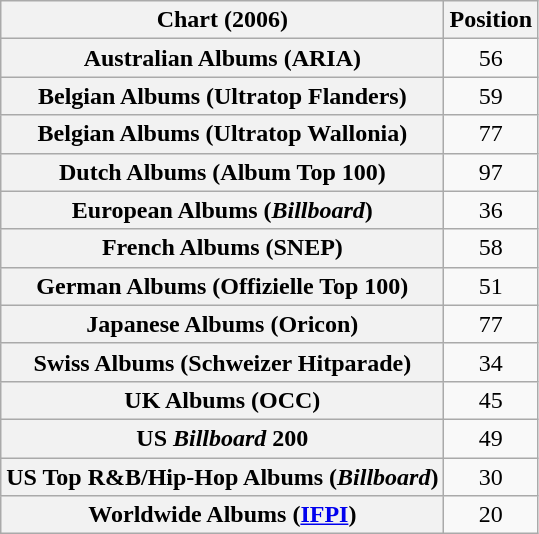<table class="wikitable sortable plainrowheaders" style="text-align:center">
<tr>
<th scope="col">Chart (2006)</th>
<th scope="col">Position</th>
</tr>
<tr>
<th scope="row">Australian Albums (ARIA)</th>
<td>56</td>
</tr>
<tr>
<th scope="row">Belgian Albums (Ultratop Flanders)</th>
<td>59</td>
</tr>
<tr>
<th scope="row">Belgian Albums (Ultratop Wallonia)</th>
<td>77</td>
</tr>
<tr>
<th scope="row">Dutch Albums (Album Top 100)</th>
<td>97</td>
</tr>
<tr>
<th scope="row">European Albums (<em>Billboard</em>)</th>
<td>36</td>
</tr>
<tr>
<th scope="row">French Albums (SNEP)</th>
<td>58</td>
</tr>
<tr>
<th scope="row">German Albums (Offizielle Top 100)</th>
<td>51</td>
</tr>
<tr>
<th scope="row">Japanese Albums (Oricon)</th>
<td>77</td>
</tr>
<tr>
<th scope="row">Swiss Albums (Schweizer Hitparade)</th>
<td>34</td>
</tr>
<tr>
<th scope="row">UK Albums (OCC)</th>
<td>45</td>
</tr>
<tr>
<th scope="row">US <em>Billboard</em> 200</th>
<td>49</td>
</tr>
<tr>
<th scope="row">US Top R&B/Hip-Hop Albums (<em>Billboard</em>)</th>
<td>30</td>
</tr>
<tr>
<th scope="row">Worldwide Albums (<a href='#'>IFPI</a>)</th>
<td>20</td>
</tr>
</table>
